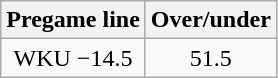<table class="wikitable">
<tr align="center">
<th style=>Pregame line</th>
<th style=>Over/under</th>
</tr>
<tr align="center">
<td>WKU −14.5</td>
<td>51.5</td>
</tr>
</table>
